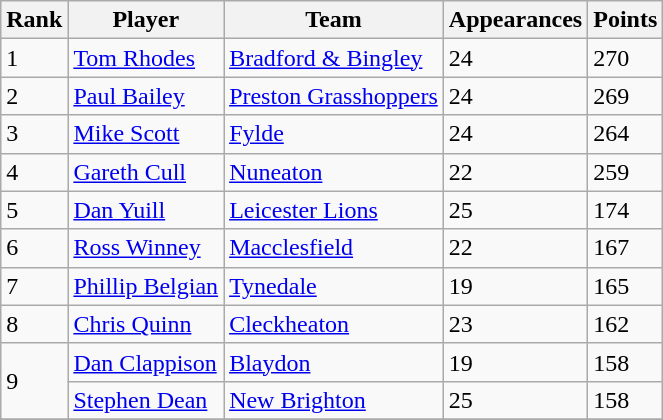<table class="wikitable">
<tr>
<th>Rank</th>
<th>Player</th>
<th>Team</th>
<th>Appearances</th>
<th>Points</th>
</tr>
<tr>
<td>1</td>
<td> <a href='#'>Tom Rhodes</a></td>
<td><a href='#'>Bradford & Bingley</a></td>
<td>24</td>
<td>270</td>
</tr>
<tr>
<td>2</td>
<td> <a href='#'>Paul Bailey</a></td>
<td><a href='#'>Preston Grasshoppers</a></td>
<td>24</td>
<td>269</td>
</tr>
<tr>
<td>3</td>
<td> <a href='#'>Mike Scott</a></td>
<td><a href='#'>Fylde</a></td>
<td>24</td>
<td>264</td>
</tr>
<tr>
<td>4</td>
<td> <a href='#'>Gareth Cull</a></td>
<td><a href='#'>Nuneaton</a></td>
<td>22</td>
<td>259</td>
</tr>
<tr>
<td>5</td>
<td> <a href='#'>Dan Yuill</a></td>
<td><a href='#'>Leicester Lions</a></td>
<td>25</td>
<td>174</td>
</tr>
<tr>
<td>6</td>
<td> <a href='#'>Ross Winney</a></td>
<td><a href='#'>Macclesfield</a></td>
<td>22</td>
<td>167</td>
</tr>
<tr>
<td>7</td>
<td> <a href='#'>Phillip Belgian</a></td>
<td><a href='#'>Tynedale</a></td>
<td>19</td>
<td>165</td>
</tr>
<tr>
<td>8</td>
<td> <a href='#'>Chris Quinn</a></td>
<td><a href='#'>Cleckheaton</a></td>
<td>23</td>
<td>162</td>
</tr>
<tr>
<td rowspan=2>9</td>
<td> <a href='#'>Dan Clappison</a></td>
<td><a href='#'>Blaydon</a></td>
<td>19</td>
<td>158</td>
</tr>
<tr>
<td> <a href='#'>Stephen Dean</a></td>
<td><a href='#'>New Brighton</a></td>
<td>25</td>
<td>158</td>
</tr>
<tr>
</tr>
</table>
